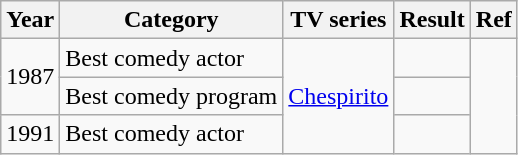<table class="wikitable">
<tr>
<th>Year</th>
<th>Category</th>
<th>TV series</th>
<th>Result</th>
<th>Ref</th>
</tr>
<tr>
<td rowspan="2">1987</td>
<td>Best comedy actor</td>
<td rowspan="3"><a href='#'>Chespirito</a></td>
<td></td>
<td rowspan="3"></td>
</tr>
<tr>
<td>Best comedy program</td>
<td></td>
</tr>
<tr>
<td>1991</td>
<td>Best comedy actor</td>
<td></td>
</tr>
</table>
